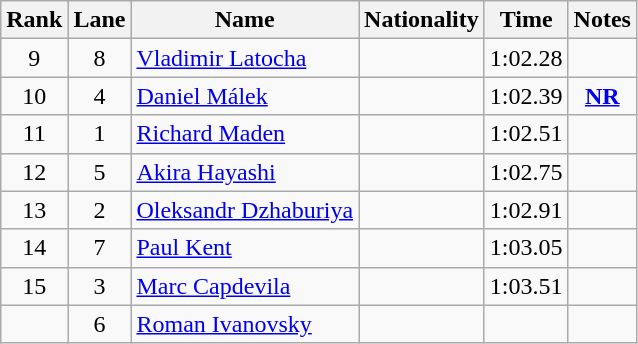<table class="wikitable sortable" style="text-align:center">
<tr>
<th>Rank</th>
<th>Lane</th>
<th>Name</th>
<th>Nationality</th>
<th>Time</th>
<th>Notes</th>
</tr>
<tr>
<td>9</td>
<td>8</td>
<td align=left><a href='#'>Vladimir Latocha</a></td>
<td align=left></td>
<td>1:02.28</td>
<td></td>
</tr>
<tr>
<td>10</td>
<td>4</td>
<td align=left><a href='#'>Daniel Málek</a></td>
<td align=left></td>
<td>1:02.39</td>
<td><strong><a href='#'>NR</a></strong></td>
</tr>
<tr>
<td>11</td>
<td>1</td>
<td align=left><a href='#'>Richard Maden</a></td>
<td align=left></td>
<td>1:02.51</td>
<td></td>
</tr>
<tr>
<td>12</td>
<td>5</td>
<td align=left><a href='#'>Akira Hayashi</a></td>
<td align=left></td>
<td>1:02.75</td>
<td></td>
</tr>
<tr>
<td>13</td>
<td>2</td>
<td align=left><a href='#'>Oleksandr Dzhaburiya</a></td>
<td align=left></td>
<td>1:02.91</td>
<td></td>
</tr>
<tr>
<td>14</td>
<td>7</td>
<td align=left><a href='#'>Paul Kent</a></td>
<td align=left></td>
<td>1:03.05</td>
<td></td>
</tr>
<tr>
<td>15</td>
<td>3</td>
<td align=left><a href='#'>Marc Capdevila</a></td>
<td align=left></td>
<td>1:03.51</td>
<td></td>
</tr>
<tr>
<td></td>
<td>6</td>
<td align=left><a href='#'>Roman Ivanovsky</a></td>
<td align=left></td>
<td></td>
<td></td>
</tr>
</table>
